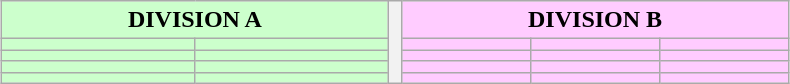<table class="wikitable"  style="text-align:center; margin:auto;">
<tr>
<th colspan="2" style="width:250px; background:#cfc;">DIVISION A</th>
<th style="width:2px;;" rowspan="5"></th>
<th colspan="3" style="width:250px; background:#fcf;">DIVISION B</th>
</tr>
<tr>
<td style="text-align:left; background:#cfc;"></td>
<td style="text-align:left; background:#cfc;"></td>
<td style="text-align:left; background:#fcf;"></td>
<td style="text-align:left; background:#fcf;"></td>
<td style="text-align:left; background:#fcf;"></td>
</tr>
<tr>
<td style="text-align:left; background:#cfc;"></td>
<td style="text-align:left; background:#cfc;"></td>
<td style="text-align:left; background:#fcf;"></td>
<td style="text-align:left; background:#fcf;"></td>
<td style="text-align:left; background:#fcf;"></td>
</tr>
<tr>
<td style="text-align:left; background:#cfc;"></td>
<td style="text-align:left; background:#cfc;"></td>
<td style="text-align:left; background:#fcf;"></td>
<td style="text-align:left; background:#fcf;"></td>
<td style="text-align:left; background:#fcf;"></td>
</tr>
<tr>
<td style="text-align:left; background:#cfc;"></td>
<td style="text-align:left; background:#cfc;"></td>
<td style="text-align:left; background:#fcf;"></td>
<td style="text-align:left; background:#fcf;"></td>
<td style="text-align:left; background:#fcf;"></td>
</tr>
</table>
